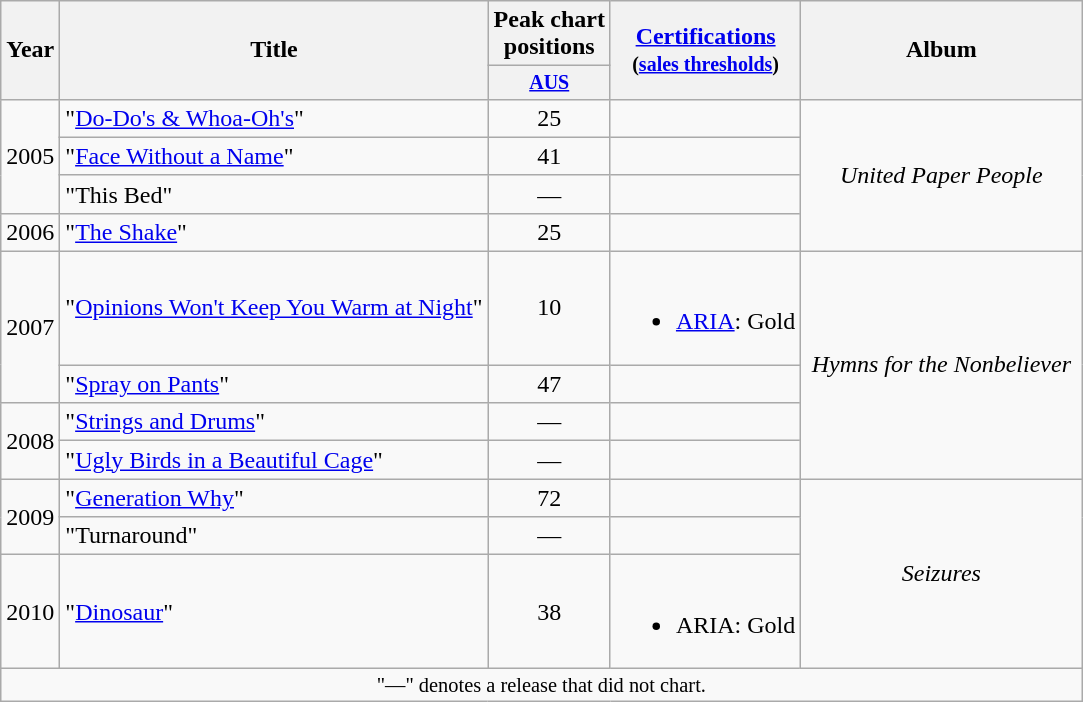<table class="wikitable" style="text-align:center;">
<tr>
<th rowspan="2">Year</th>
<th rowspan="2">Title</th>
<th colspan="1">Peak chart<br>positions</th>
<th rowspan="2"><a href='#'>Certifications</a><br><small>(<a href='#'>sales thresholds</a>)</small></th>
<th rowspan="2" width="180">Album</th>
</tr>
<tr style="font-size:smaller;">
<th><a href='#'>AUS</a><br></th>
</tr>
<tr>
<td rowspan="3">2005</td>
<td align="left">"<a href='#'>Do-Do's & Whoa-Oh's</a>"</td>
<td>25</td>
<td></td>
<td rowspan="4"><em>United Paper People</em></td>
</tr>
<tr>
<td align="left">"<a href='#'>Face Without a Name</a>"</td>
<td>41</td>
<td></td>
</tr>
<tr>
<td align="left">"This Bed"</td>
<td>—</td>
<td></td>
</tr>
<tr>
<td>2006</td>
<td align="left">"<a href='#'>The Shake</a>"</td>
<td>25</td>
<td></td>
</tr>
<tr>
<td rowspan="2">2007</td>
<td align="left">"<a href='#'>Opinions Won't Keep You Warm at Night</a>"</td>
<td>10</td>
<td><br><ul><li><a href='#'>ARIA</a>: Gold</li></ul></td>
<td rowspan="4"><em>Hymns for the Nonbeliever</em></td>
</tr>
<tr>
<td align="left">"<a href='#'>Spray on Pants</a>"</td>
<td>47</td>
<td></td>
</tr>
<tr>
<td rowspan="2">2008</td>
<td align="left">"<a href='#'>Strings and Drums</a>"</td>
<td>—</td>
<td></td>
</tr>
<tr>
<td align="left">"<a href='#'>Ugly Birds in a Beautiful Cage</a>"</td>
<td>—</td>
<td></td>
</tr>
<tr>
<td rowspan="2">2009</td>
<td align="left">"<a href='#'>Generation Why</a>"</td>
<td>72</td>
<td></td>
<td rowspan="3"><em>Seizures</em></td>
</tr>
<tr>
<td align="left">"Turnaround"</td>
<td>—</td>
<td></td>
</tr>
<tr>
<td>2010</td>
<td align="left">"<a href='#'>Dinosaur</a>"</td>
<td>38</td>
<td><br><ul><li>ARIA: Gold</li></ul></td>
</tr>
<tr>
<td colspan="5" style="font-size: 85%">"—" denotes a release that did not chart.</td>
</tr>
</table>
